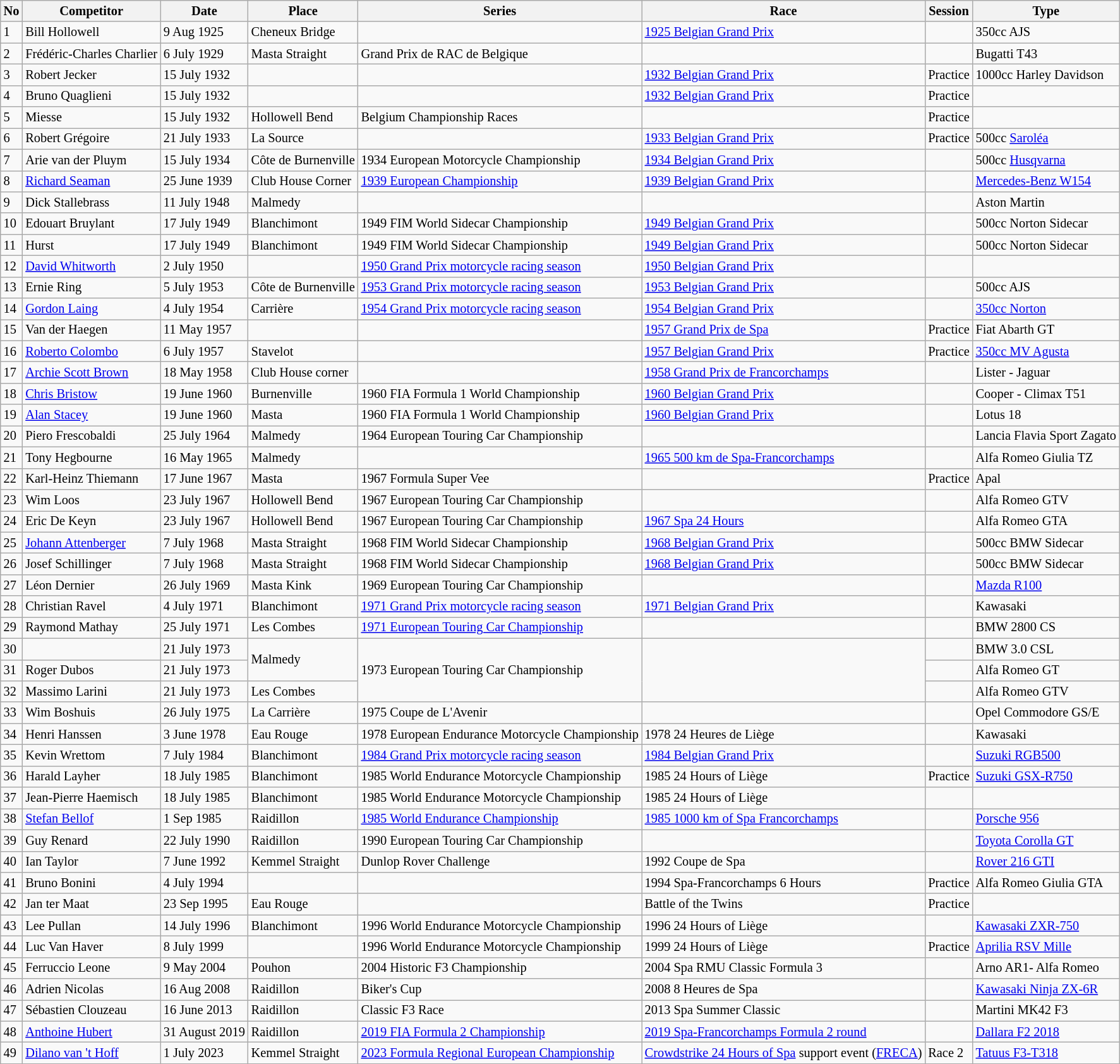<table class="wikitable" style="font-size: 85%;">
<tr>
<th>No</th>
<th>Competitor</th>
<th>Date</th>
<th>Place</th>
<th>Series</th>
<th>Race</th>
<th>Session</th>
<th>Type</th>
</tr>
<tr>
<td>1</td>
<td> Bill Hollowell</td>
<td>9 Aug 1925</td>
<td>Cheneux Bridge</td>
<td></td>
<td><a href='#'>1925 Belgian Grand Prix</a></td>
<td></td>
<td>350cc AJS</td>
</tr>
<tr>
<td>2</td>
<td> Frédéric-Charles Charlier</td>
<td>6 July 1929</td>
<td>Masta Straight</td>
<td>Grand Prix de RAC de Belgique</td>
<td></td>
<td></td>
<td>Bugatti T43</td>
</tr>
<tr>
<td>3</td>
<td> Robert Jecker</td>
<td>15 July 1932</td>
<td></td>
<td></td>
<td><a href='#'>1932 Belgian Grand Prix</a></td>
<td>Practice</td>
<td>1000cc Harley Davidson</td>
</tr>
<tr>
<td>4</td>
<td> Bruno Quaglieni</td>
<td>15 July 1932</td>
<td></td>
<td></td>
<td><a href='#'>1932 Belgian Grand Prix</a></td>
<td>Practice</td>
<td></td>
</tr>
<tr>
<td>5</td>
<td> Miesse</td>
<td>15 July 1932</td>
<td>Hollowell Bend</td>
<td>Belgium Championship Races</td>
<td></td>
<td>Practice</td>
<td></td>
</tr>
<tr>
<td>6</td>
<td> Robert Grégoire</td>
<td>21 July 1933</td>
<td>La Source</td>
<td></td>
<td><a href='#'>1933 Belgian Grand Prix</a></td>
<td>Practice</td>
<td>500cc <a href='#'>Saroléa</a></td>
</tr>
<tr>
<td>7</td>
<td> Arie van der Pluym</td>
<td>15 July 1934</td>
<td>Côte de Burnenville</td>
<td>1934 European Motorcycle Championship</td>
<td><a href='#'>1934 Belgian Grand Prix</a></td>
<td></td>
<td>500cc <a href='#'>Husqvarna</a></td>
</tr>
<tr>
<td>8</td>
<td> <a href='#'>Richard Seaman</a></td>
<td>25 June 1939</td>
<td>Club House Corner</td>
<td><a href='#'>1939 European Championship</a></td>
<td><a href='#'>1939 Belgian Grand Prix</a></td>
<td></td>
<td><a href='#'>Mercedes-Benz W154</a></td>
</tr>
<tr>
<td>9</td>
<td> Dick Stallebrass</td>
<td>11 July 1948</td>
<td>Malmedy</td>
<td></td>
<td></td>
<td></td>
<td>Aston Martin</td>
</tr>
<tr>
<td>10</td>
<td> Edouart Bruylant</td>
<td>17 July 1949</td>
<td>Blanchimont</td>
<td>1949 FIM World Sidecar Championship</td>
<td><a href='#'>1949 Belgian Grand Prix</a></td>
<td></td>
<td>500cc Norton Sidecar</td>
</tr>
<tr>
<td>11</td>
<td> Hurst</td>
<td>17 July 1949</td>
<td>Blanchimont</td>
<td>1949 FIM World Sidecar Championship</td>
<td><a href='#'>1949 Belgian Grand Prix</a></td>
<td></td>
<td>500cc Norton Sidecar</td>
</tr>
<tr>
<td>12</td>
<td> <a href='#'>David Whitworth</a></td>
<td>2 July 1950</td>
<td></td>
<td><a href='#'>1950 Grand Prix motorcycle racing season</a></td>
<td><a href='#'>1950 Belgian Grand Prix</a></td>
<td></td>
<td></td>
</tr>
<tr>
<td>13</td>
<td> Ernie Ring</td>
<td>5 July 1953</td>
<td>Côte de Burnenville</td>
<td><a href='#'>1953 Grand Prix motorcycle racing season</a></td>
<td><a href='#'>1953 Belgian Grand Prix</a></td>
<td></td>
<td>500cc AJS</td>
</tr>
<tr>
<td>14</td>
<td> <a href='#'>Gordon Laing</a></td>
<td>4 July 1954</td>
<td>Carrière</td>
<td><a href='#'>1954 Grand Prix motorcycle racing season</a></td>
<td><a href='#'>1954 Belgian Grand Prix</a></td>
<td></td>
<td><a href='#'>350cc Norton</a></td>
</tr>
<tr>
<td>15</td>
<td> Van der Haegen</td>
<td>11 May 1957</td>
<td></td>
<td></td>
<td><a href='#'>1957 Grand Prix de Spa</a></td>
<td>Practice</td>
<td>Fiat Abarth GT</td>
</tr>
<tr>
<td>16</td>
<td> <a href='#'>Roberto Colombo</a></td>
<td>6 July 1957</td>
<td>Stavelot</td>
<td></td>
<td><a href='#'>1957 Belgian Grand Prix</a></td>
<td>Practice</td>
<td><a href='#'>350cc MV Agusta</a></td>
</tr>
<tr>
<td>17</td>
<td> <a href='#'>Archie Scott Brown</a></td>
<td>18 May 1958</td>
<td>Club House corner</td>
<td></td>
<td><a href='#'>1958 Grand Prix de Francorchamps</a></td>
<td></td>
<td>Lister - Jaguar</td>
</tr>
<tr>
<td>18</td>
<td> <a href='#'>Chris Bristow</a></td>
<td>19 June 1960</td>
<td>Burnenville</td>
<td>1960 FIA Formula 1 World Championship</td>
<td><a href='#'>1960 Belgian Grand Prix</a></td>
<td></td>
<td>Cooper - Climax T51</td>
</tr>
<tr>
<td>19</td>
<td> <a href='#'>Alan Stacey</a></td>
<td>19 June 1960</td>
<td>Masta</td>
<td>1960 FIA Formula 1 World Championship</td>
<td><a href='#'>1960 Belgian Grand Prix</a></td>
<td></td>
<td>Lotus 18</td>
</tr>
<tr>
<td>20</td>
<td> Piero Frescobaldi</td>
<td>25 July 1964</td>
<td>Malmedy</td>
<td>1964 European Touring Car Championship</td>
<td></td>
<td></td>
<td>Lancia Flavia Sport Zagato</td>
</tr>
<tr>
<td>21</td>
<td> Tony Hegbourne</td>
<td>16 May 1965</td>
<td>Malmedy</td>
<td></td>
<td><a href='#'>1965 500 km de Spa-Francorchamps</a></td>
<td></td>
<td>Alfa Romeo Giulia TZ</td>
</tr>
<tr>
<td>22</td>
<td> Karl-Heinz Thiemann</td>
<td>17 June 1967</td>
<td>Masta</td>
<td>1967 Formula Super Vee</td>
<td></td>
<td>Practice</td>
<td>Apal</td>
</tr>
<tr>
<td>23</td>
<td> Wim Loos</td>
<td>23 July 1967</td>
<td>Hollowell Bend</td>
<td>1967 European Touring Car Championship</td>
<td></td>
<td></td>
<td>Alfa Romeo GTV</td>
</tr>
<tr>
<td>24</td>
<td> Eric De Keyn</td>
<td>23 July 1967</td>
<td>Hollowell Bend</td>
<td>1967 European Touring Car Championship</td>
<td><a href='#'>1967 Spa 24 Hours</a></td>
<td></td>
<td>Alfa Romeo GTA</td>
</tr>
<tr>
<td>25</td>
<td> <a href='#'>Johann Attenberger</a></td>
<td>7 July 1968</td>
<td>Masta Straight</td>
<td>1968 FIM World Sidecar Championship</td>
<td><a href='#'>1968 Belgian Grand Prix</a></td>
<td></td>
<td>500cc BMW Sidecar</td>
</tr>
<tr>
<td>26</td>
<td> Josef Schillinger</td>
<td>7 July 1968</td>
<td>Masta Straight</td>
<td>1968 FIM World Sidecar Championship</td>
<td><a href='#'>1968 Belgian Grand Prix</a></td>
<td></td>
<td>500cc BMW Sidecar</td>
</tr>
<tr>
<td>27</td>
<td> Léon Dernier</td>
<td>26 July 1969</td>
<td>Masta Kink</td>
<td>1969 European Touring Car Championship</td>
<td></td>
<td></td>
<td><a href='#'>Mazda R100</a></td>
</tr>
<tr>
<td>28</td>
<td> Christian Ravel</td>
<td>4 July 1971</td>
<td>Blanchimont</td>
<td><a href='#'>1971 Grand Prix motorcycle racing season</a></td>
<td><a href='#'>1971 Belgian Grand Prix</a></td>
<td></td>
<td>Kawasaki</td>
</tr>
<tr>
<td>29</td>
<td> Raymond Mathay</td>
<td>25 July 1971</td>
<td>Les Combes</td>
<td><a href='#'>1971 European Touring Car Championship</a></td>
<td></td>
<td></td>
<td>BMW 2800 CS</td>
</tr>
<tr>
<td>30</td>
<td> </td>
<td>21 July 1973</td>
<td rowspan="2">Malmedy</td>
<td rowspan="3">1973 European Touring Car Championship</td>
<td rowspan="3"></td>
<td></td>
<td>BMW 3.0 CSL</td>
</tr>
<tr>
<td>31</td>
<td> Roger Dubos</td>
<td>21 July 1973</td>
<td></td>
<td>Alfa Romeo GT</td>
</tr>
<tr>
<td>32</td>
<td> Massimo Larini</td>
<td>21 July 1973</td>
<td>Les Combes</td>
<td></td>
<td>Alfa Romeo GTV</td>
</tr>
<tr>
<td>33</td>
<td> Wim Boshuis</td>
<td>26 July 1975</td>
<td>La Carrière</td>
<td>1975 Coupe de L'Avenir</td>
<td></td>
<td></td>
<td>Opel Commodore GS/E</td>
</tr>
<tr>
<td>34</td>
<td> Henri Hanssen</td>
<td>3 June 1978</td>
<td>Eau Rouge</td>
<td>1978 European Endurance Motorcycle Championship</td>
<td>1978 24 Heures de Liège</td>
<td></td>
<td>Kawasaki</td>
</tr>
<tr>
<td>35</td>
<td> Kevin Wrettom</td>
<td>7 July 1984</td>
<td>Blanchimont</td>
<td><a href='#'>1984 Grand Prix motorcycle racing season</a></td>
<td><a href='#'>1984 Belgian Grand Prix</a></td>
<td></td>
<td><a href='#'>Suzuki RGB500</a></td>
</tr>
<tr>
<td>36</td>
<td> Harald Layher</td>
<td>18 July 1985</td>
<td>Blanchimont</td>
<td>1985 World Endurance Motorcycle Championship</td>
<td>1985 24 Hours of Liège</td>
<td>Practice</td>
<td><a href='#'>Suzuki GSX-R750</a></td>
</tr>
<tr>
<td>37</td>
<td> Jean-Pierre Haemisch</td>
<td>18 July 1985</td>
<td>Blanchimont</td>
<td>1985 World Endurance Motorcycle Championship</td>
<td>1985 24 Hours of Liège</td>
<td></td>
<td></td>
</tr>
<tr>
<td>38</td>
<td> <a href='#'>Stefan Bellof</a></td>
<td>1 Sep 1985</td>
<td>Raidillon</td>
<td><a href='#'>1985 World Endurance Championship</a></td>
<td><a href='#'>1985 1000 km of Spa Francorchamps</a></td>
<td></td>
<td><a href='#'>Porsche 956</a></td>
</tr>
<tr>
<td>39</td>
<td> Guy Renard</td>
<td>22 July 1990</td>
<td>Raidillon</td>
<td>1990 European Touring Car Championship</td>
<td></td>
<td></td>
<td><a href='#'>Toyota Corolla GT</a></td>
</tr>
<tr>
<td>40</td>
<td> Ian Taylor</td>
<td>7 June 1992</td>
<td>Kemmel Straight</td>
<td>Dunlop Rover Challenge</td>
<td>1992 Coupe de Spa</td>
<td></td>
<td><a href='#'>Rover 216 GTI</a></td>
</tr>
<tr>
<td>41</td>
<td> Bruno Bonini</td>
<td>4 July 1994</td>
<td></td>
<td></td>
<td>1994 Spa-Francorchamps 6 Hours</td>
<td>Practice</td>
<td>Alfa Romeo Giulia GTA</td>
</tr>
<tr>
<td>42</td>
<td> Jan ter Maat</td>
<td>23 Sep 1995</td>
<td>Eau Rouge</td>
<td></td>
<td>Battle of the Twins</td>
<td>Practice</td>
<td></td>
</tr>
<tr>
<td>43</td>
<td> Lee Pullan</td>
<td>14 July 1996</td>
<td>Blanchimont</td>
<td>1996 World Endurance Motorcycle Championship</td>
<td>1996 24 Hours of Liège</td>
<td></td>
<td><a href='#'>Kawasaki ZXR-750</a></td>
</tr>
<tr>
<td>44</td>
<td> Luc Van Haver</td>
<td>8 July 1999</td>
<td></td>
<td>1996 World Endurance Motorcycle Championship</td>
<td>1999 24 Hours of Liège</td>
<td>Practice</td>
<td><a href='#'>Aprilia RSV Mille</a></td>
</tr>
<tr>
<td>45</td>
<td> Ferruccio Leone</td>
<td>9 May 2004</td>
<td>Pouhon</td>
<td>2004 Historic F3 Championship</td>
<td>2004 Spa RMU Classic Formula 3</td>
<td></td>
<td>Arno AR1- Alfa Romeo</td>
</tr>
<tr>
<td>46</td>
<td> Adrien Nicolas</td>
<td>16 Aug 2008</td>
<td>Raidillon</td>
<td>Biker's Cup</td>
<td>2008 8 Heures de Spa</td>
<td></td>
<td><a href='#'>Kawasaki Ninja ZX-6R</a></td>
</tr>
<tr>
<td>47</td>
<td> Sébastien Clouzeau</td>
<td>16 June 2013</td>
<td>Raidillon</td>
<td>Classic F3 Race</td>
<td>2013 Spa Summer Classic</td>
<td></td>
<td>Martini MK42 F3</td>
</tr>
<tr>
<td>48</td>
<td> <a href='#'>Anthoine Hubert</a></td>
<td>31 August 2019</td>
<td>Raidillon</td>
<td><a href='#'>2019 FIA Formula 2 Championship</a></td>
<td><a href='#'>2019 Spa-Francorchamps Formula 2 round</a></td>
<td></td>
<td><a href='#'>Dallara F2 2018</a></td>
</tr>
<tr>
<td>49</td>
<td> <a href='#'>Dilano van 't Hoff</a></td>
<td>1 July 2023</td>
<td>Kemmel Straight</td>
<td><a href='#'>2023 Formula Regional European Championship</a></td>
<td><a href='#'>Crowdstrike 24 Hours of Spa</a> support event (<a href='#'>FRECA</a>)</td>
<td>Race 2</td>
<td><a href='#'>Tatuus F3-T318</a></td>
</tr>
<tr>
</tr>
</table>
